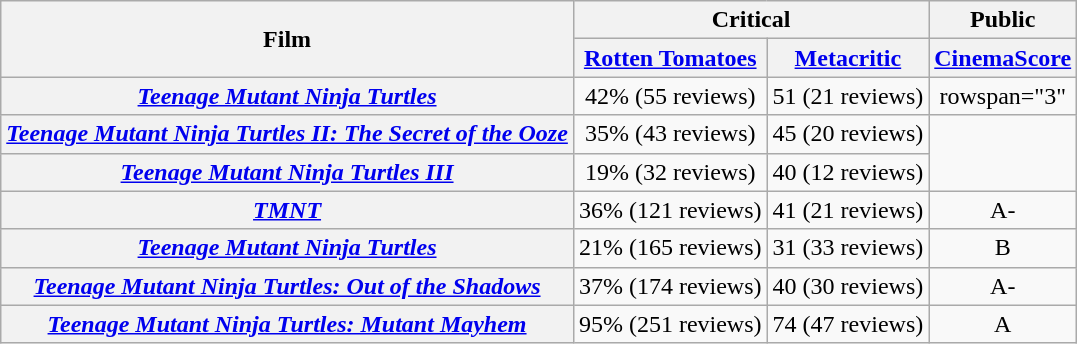<table class="wikitable plainrowheaders" style="text-align:center;">
<tr>
<th rowspan="2" scope="col">Film</th>
<th colspan="2" scope="col">Critical</th>
<th colspan="2" scope="col">Public</th>
</tr>
<tr>
<th scope="col"><a href='#'>Rotten Tomatoes</a></th>
<th scope="col"><a href='#'>Metacritic</a></th>
<th scope="col"><a href='#'>CinemaScore</a></th>
</tr>
<tr>
<th scope="row"><em><a href='#'>Teenage Mutant Ninja Turtles</a></em></th>
<td>42% (55 reviews)</td>
<td>51 (21 reviews)</td>
<td>rowspan="3" </td>
</tr>
<tr>
<th scope="row"><em><a href='#'>Teenage Mutant Ninja Turtles II: The Secret of the Ooze</a></em></th>
<td>35% (43 reviews)</td>
<td>45 (20 reviews)</td>
</tr>
<tr>
<th scope="row"><em><a href='#'>Teenage Mutant Ninja Turtles III</a></em></th>
<td>19% (32 reviews)</td>
<td>40 (12 reviews)</td>
</tr>
<tr>
<th scope="row"><em><a href='#'>TMNT</a></em></th>
<td>36% (121 reviews)</td>
<td>41 (21 reviews)</td>
<td>A-</td>
</tr>
<tr>
<th scope="row"><em><a href='#'>Teenage Mutant Ninja Turtles</a></em></th>
<td>21% (165 reviews)</td>
<td>31 (33 reviews)</td>
<td>B</td>
</tr>
<tr>
<th scope="row"><em><a href='#'>Teenage Mutant Ninja Turtles: Out of the Shadows</a></em></th>
<td>37% (174 reviews)</td>
<td>40 (30 reviews)</td>
<td>A-</td>
</tr>
<tr>
<th scope="row"><em><a href='#'>Teenage Mutant Ninja Turtles: Mutant Mayhem</a></em></th>
<td>95% (251 reviews)</td>
<td>74 (47 reviews)</td>
<td>A</td>
</tr>
</table>
